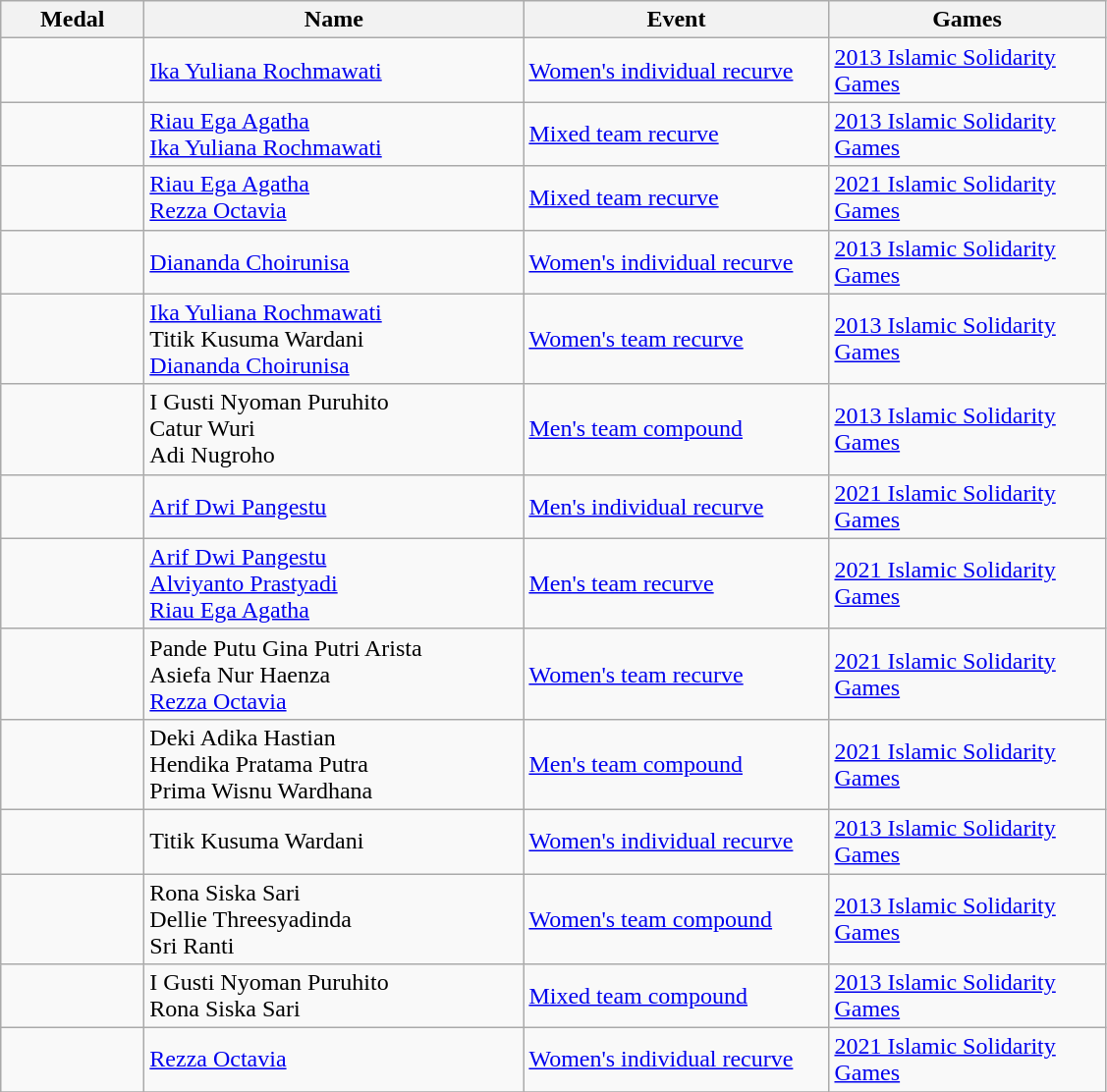<table class="wikitable sortable" style="font-size:100%">
<tr>
<th width="90">Medal</th>
<th width="250">Name</th>
<th width="200">Event</th>
<th width="180">Games</th>
</tr>
<tr>
<td></td>
<td><a href='#'>Ika Yuliana Rochmawati</a></td>
<td><a href='#'>Women's individual recurve</a></td>
<td><a href='#'>2013 Islamic Solidarity Games</a></td>
</tr>
<tr>
<td></td>
<td><a href='#'>Riau Ega Agatha</a><br><a href='#'>Ika Yuliana Rochmawati</a></td>
<td><a href='#'>Mixed team recurve</a></td>
<td><a href='#'>2013 Islamic Solidarity Games</a></td>
</tr>
<tr>
<td></td>
<td><a href='#'>Riau Ega Agatha</a><br><a href='#'>Rezza Octavia</a></td>
<td><a href='#'>Mixed team recurve</a></td>
<td><a href='#'>2021 Islamic Solidarity Games</a></td>
</tr>
<tr>
<td></td>
<td><a href='#'>Diananda Choirunisa</a></td>
<td><a href='#'>Women's individual recurve</a></td>
<td><a href='#'>2013 Islamic Solidarity Games</a></td>
</tr>
<tr>
<td></td>
<td><a href='#'>Ika Yuliana Rochmawati</a><br>Titik Kusuma Wardani<br><a href='#'>Diananda Choirunisa</a></td>
<td><a href='#'>Women's team recurve</a></td>
<td><a href='#'>2013 Islamic Solidarity Games</a></td>
</tr>
<tr>
<td></td>
<td>I Gusti Nyoman Puruhito<br>Catur Wuri<br>Adi Nugroho</td>
<td><a href='#'>Men's team compound</a></td>
<td><a href='#'>2013 Islamic Solidarity Games</a></td>
</tr>
<tr>
<td></td>
<td><a href='#'>Arif Dwi Pangestu</a></td>
<td><a href='#'>Men's individual recurve</a></td>
<td><a href='#'>2021 Islamic Solidarity Games</a></td>
</tr>
<tr>
<td></td>
<td><a href='#'>Arif Dwi Pangestu</a><br><a href='#'>Alviyanto Prastyadi</a><br><a href='#'>Riau Ega Agatha</a></td>
<td><a href='#'>Men's team recurve</a></td>
<td><a href='#'>2021 Islamic Solidarity Games</a></td>
</tr>
<tr>
<td></td>
<td>Pande Putu Gina Putri Arista<br>Asiefa Nur Haenza<br><a href='#'>Rezza Octavia</a></td>
<td><a href='#'>Women's team recurve</a></td>
<td><a href='#'>2021 Islamic Solidarity Games</a></td>
</tr>
<tr>
<td></td>
<td>Deki Adika Hastian<br>Hendika Pratama Putra<br>Prima Wisnu Wardhana</td>
<td><a href='#'>Men's team compound</a></td>
<td><a href='#'>2021 Islamic Solidarity Games</a></td>
</tr>
<tr>
<td></td>
<td>Titik Kusuma Wardani</td>
<td><a href='#'>Women's individual recurve</a></td>
<td><a href='#'>2013 Islamic Solidarity Games</a></td>
</tr>
<tr>
<td></td>
<td>Rona Siska Sari<br>Dellie Threesyadinda<br>Sri Ranti</td>
<td><a href='#'>Women's team compound</a></td>
<td><a href='#'>2013 Islamic Solidarity Games</a></td>
</tr>
<tr>
<td></td>
<td>I Gusti Nyoman Puruhito<br>Rona Siska Sari</td>
<td><a href='#'>Mixed team compound</a></td>
<td><a href='#'>2013 Islamic Solidarity Games</a></td>
</tr>
<tr>
<td></td>
<td><a href='#'>Rezza Octavia</a></td>
<td><a href='#'>Women's individual recurve</a></td>
<td><a href='#'>2021 Islamic Solidarity Games</a></td>
</tr>
<tr>
</tr>
</table>
